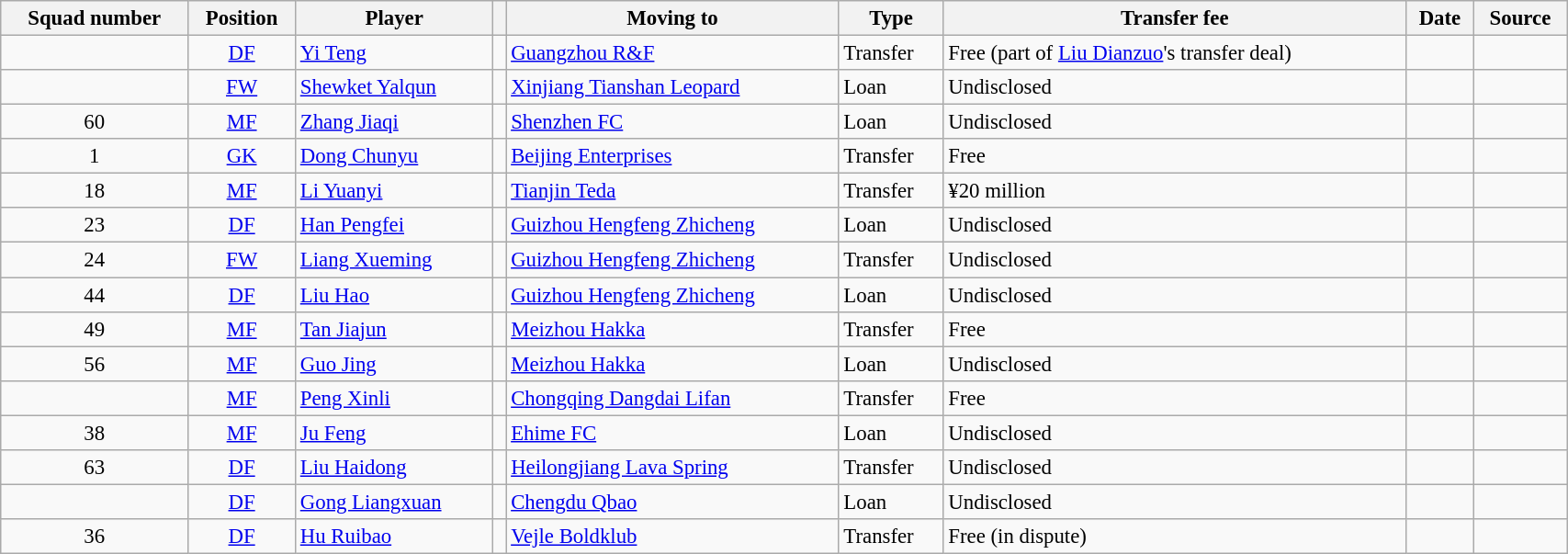<table class="wikitable sortable" style="width:90%; text-align:left; font-size:95%;">
<tr>
<th>Squad number</th>
<th>Position</th>
<th>Player</th>
<th></th>
<th>Moving to</th>
<th>Type</th>
<th>Transfer fee</th>
<th>Date</th>
<th>Source</th>
</tr>
<tr>
<td align=center></td>
<td align=center><a href='#'>DF</a></td>
<td align=left> <a href='#'>Yi Teng</a></td>
<td align=center></td>
<td align=left> <a href='#'>Guangzhou R&F</a></td>
<td>Transfer</td>
<td>Free (part of <a href='#'>Liu Dianzuo</a>'s transfer deal)</td>
<td></td>
<td align=center></td>
</tr>
<tr>
<td align=center></td>
<td align=center><a href='#'>FW</a></td>
<td align=left> <a href='#'>Shewket Yalqun</a></td>
<td align=center></td>
<td align=left> <a href='#'>Xinjiang Tianshan Leopard</a></td>
<td>Loan</td>
<td>Undisclosed</td>
<td></td>
<td align=center></td>
</tr>
<tr>
<td align=center>60</td>
<td align=center><a href='#'>MF</a></td>
<td align=left> <a href='#'>Zhang Jiaqi</a></td>
<td align=center></td>
<td align=left> <a href='#'>Shenzhen FC</a></td>
<td>Loan</td>
<td>Undisclosed</td>
<td></td>
<td align=center></td>
</tr>
<tr>
<td align=center>1</td>
<td align=center><a href='#'>GK</a></td>
<td align=left> <a href='#'>Dong Chunyu</a></td>
<td align=center></td>
<td align=left> <a href='#'>Beijing Enterprises</a></td>
<td>Transfer</td>
<td>Free</td>
<td></td>
<td align=center></td>
</tr>
<tr>
<td align=center>18</td>
<td align=center><a href='#'>MF</a></td>
<td align=left> <a href='#'>Li Yuanyi</a></td>
<td align=center></td>
<td align=left> <a href='#'>Tianjin Teda</a></td>
<td>Transfer</td>
<td>¥20 million</td>
<td></td>
<td align=center></td>
</tr>
<tr>
<td align=center>23</td>
<td align=center><a href='#'>DF</a></td>
<td align=left> <a href='#'>Han Pengfei</a></td>
<td align=center></td>
<td align=left> <a href='#'>Guizhou Hengfeng Zhicheng</a></td>
<td>Loan</td>
<td>Undisclosed</td>
<td></td>
<td align=center></td>
</tr>
<tr>
<td align=center>24</td>
<td align=center><a href='#'>FW</a></td>
<td align=left> <a href='#'>Liang Xueming</a></td>
<td align=center></td>
<td align=left> <a href='#'>Guizhou Hengfeng Zhicheng</a></td>
<td>Transfer</td>
<td>Undisclosed</td>
<td></td>
<td align=center></td>
</tr>
<tr>
<td align=center>44</td>
<td align=center><a href='#'>DF</a></td>
<td align=left> <a href='#'>Liu Hao</a></td>
<td align=center></td>
<td align=left> <a href='#'>Guizhou Hengfeng Zhicheng</a></td>
<td>Loan</td>
<td>Undisclosed</td>
<td></td>
<td align=center></td>
</tr>
<tr>
<td align=center>49</td>
<td align=center><a href='#'>MF</a></td>
<td align=left> <a href='#'>Tan Jiajun</a></td>
<td align=center></td>
<td align=left> <a href='#'>Meizhou Hakka</a></td>
<td>Transfer</td>
<td>Free</td>
<td></td>
<td align=center></td>
</tr>
<tr>
<td align=center>56</td>
<td align=center><a href='#'>MF</a></td>
<td align=left> <a href='#'>Guo Jing</a></td>
<td align=center></td>
<td align=left> <a href='#'>Meizhou Hakka</a></td>
<td>Loan</td>
<td>Undisclosed</td>
<td></td>
<td align=center></td>
</tr>
<tr>
<td align=center></td>
<td align=center><a href='#'>MF</a></td>
<td align=left> <a href='#'>Peng Xinli</a></td>
<td align=center></td>
<td align=left> <a href='#'>Chongqing Dangdai Lifan</a></td>
<td>Transfer</td>
<td>Free</td>
<td></td>
<td align=center></td>
</tr>
<tr>
<td align=center>38</td>
<td align=center><a href='#'>MF</a></td>
<td align=left> <a href='#'>Ju Feng</a></td>
<td align=center></td>
<td align=left> <a href='#'>Ehime FC</a></td>
<td>Loan</td>
<td>Undisclosed</td>
<td></td>
<td align=center></td>
</tr>
<tr>
<td align=center>63</td>
<td align=center><a href='#'>DF</a></td>
<td align=left> <a href='#'>Liu Haidong</a></td>
<td align=center></td>
<td align=left> <a href='#'>Heilongjiang Lava Spring</a></td>
<td>Transfer</td>
<td>Undisclosed</td>
<td></td>
<td align=center></td>
</tr>
<tr>
<td align=center></td>
<td align=center><a href='#'>DF</a></td>
<td align=left> <a href='#'>Gong Liangxuan</a></td>
<td align=center></td>
<td align=left> <a href='#'>Chengdu Qbao</a></td>
<td>Loan</td>
<td>Undisclosed</td>
<td></td>
<td align=center></td>
</tr>
<tr>
<td align=center>36</td>
<td align=center><a href='#'>DF</a></td>
<td align=left> <a href='#'>Hu Ruibao</a></td>
<td align=center></td>
<td align=left> <a href='#'>Vejle Boldklub</a></td>
<td>Transfer</td>
<td>Free (in dispute)</td>
<td></td>
<td align=center></td>
</tr>
</table>
